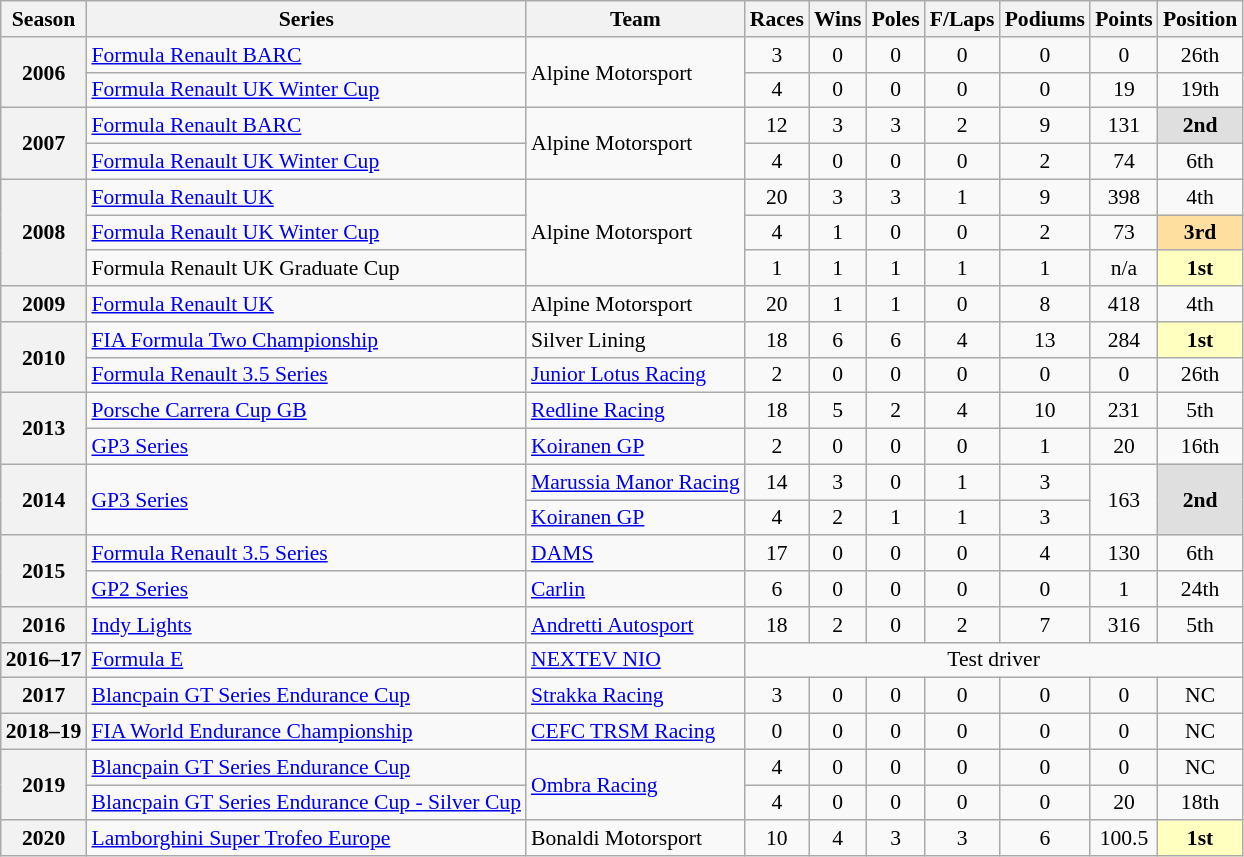<table class="wikitable" style="font-size: 90%; text-align:center">
<tr>
<th>Season</th>
<th>Series</th>
<th>Team</th>
<th>Races</th>
<th>Wins</th>
<th>Poles</th>
<th>F/Laps</th>
<th>Podiums</th>
<th>Points</th>
<th>Position</th>
</tr>
<tr>
<th rowspan=2>2006</th>
<td align=left><a href='#'>Formula Renault BARC</a></td>
<td align=left rowspan=2>Alpine Motorsport</td>
<td>3</td>
<td>0</td>
<td>0</td>
<td>0</td>
<td>0</td>
<td>0</td>
<td>26th</td>
</tr>
<tr>
<td align=left><a href='#'>Formula Renault UK Winter Cup</a></td>
<td>4</td>
<td>0</td>
<td>0</td>
<td>0</td>
<td>0</td>
<td>19</td>
<td>19th</td>
</tr>
<tr>
<th rowspan=2>2007</th>
<td align=left><a href='#'>Formula Renault BARC</a></td>
<td align=left rowspan=2>Alpine Motorsport</td>
<td>12</td>
<td>3</td>
<td>3</td>
<td>2</td>
<td>9</td>
<td>131</td>
<td style="background:#DFDFDF;"><strong>2nd</strong></td>
</tr>
<tr>
<td align=left><a href='#'>Formula Renault UK Winter Cup</a></td>
<td>4</td>
<td>0</td>
<td>0</td>
<td>0</td>
<td>2</td>
<td>74</td>
<td>6th</td>
</tr>
<tr>
<th rowspan=3>2008</th>
<td align=left><a href='#'>Formula Renault UK</a></td>
<td align=left rowspan=3>Alpine Motorsport</td>
<td>20</td>
<td>3</td>
<td>3</td>
<td>1</td>
<td>9</td>
<td>398</td>
<td>4th</td>
</tr>
<tr>
<td align=left><a href='#'>Formula Renault UK Winter Cup</a></td>
<td>4</td>
<td>1</td>
<td>0</td>
<td>0</td>
<td>2</td>
<td>73</td>
<td style="background:#FFDF9F;"><strong>3rd</strong></td>
</tr>
<tr>
<td align=left>Formula Renault UK Graduate Cup</td>
<td>1</td>
<td>1</td>
<td>1</td>
<td>1</td>
<td>1</td>
<td>n/a</td>
<td style="background:#FFFFBF;"><strong>1st</strong></td>
</tr>
<tr>
<th>2009</th>
<td align=left><a href='#'>Formula Renault UK</a></td>
<td align=left>Alpine Motorsport</td>
<td>20</td>
<td>1</td>
<td>1</td>
<td>0</td>
<td>8</td>
<td>418</td>
<td>4th</td>
</tr>
<tr>
<th rowspan=2>2010</th>
<td align=left><a href='#'>FIA Formula Two Championship</a></td>
<td align=left>Silver Lining</td>
<td>18</td>
<td>6</td>
<td>6</td>
<td>4</td>
<td>13</td>
<td>284</td>
<td style="background:#FFFFBF;"><strong>1st</strong></td>
</tr>
<tr>
<td align=left><a href='#'>Formula Renault 3.5 Series</a></td>
<td align=left><a href='#'>Junior Lotus Racing</a></td>
<td>2</td>
<td>0</td>
<td>0</td>
<td>0</td>
<td>0</td>
<td>0</td>
<td>26th</td>
</tr>
<tr>
<th rowspan=2>2013</th>
<td align=left><a href='#'>Porsche Carrera Cup GB</a></td>
<td align=left><a href='#'>Redline Racing</a></td>
<td>18</td>
<td>5</td>
<td>2</td>
<td>4</td>
<td>10</td>
<td>231</td>
<td>5th</td>
</tr>
<tr>
<td align=left><a href='#'>GP3 Series</a></td>
<td align=left><a href='#'>Koiranen GP</a></td>
<td>2</td>
<td>0</td>
<td>0</td>
<td>0</td>
<td>1</td>
<td>20</td>
<td>16th</td>
</tr>
<tr>
<th rowspan=2>2014</th>
<td align=left rowspan=2><a href='#'>GP3 Series</a></td>
<td align=left><a href='#'>Marussia Manor Racing</a></td>
<td>14</td>
<td>3</td>
<td>0</td>
<td>1</td>
<td>3</td>
<td rowspan=2>163</td>
<td rowspan=2 style="background:#DFDFDF;"><strong>2nd</strong></td>
</tr>
<tr>
<td align=left><a href='#'>Koiranen GP</a></td>
<td>4</td>
<td>2</td>
<td>1</td>
<td>1</td>
<td>3</td>
</tr>
<tr>
<th rowspan=2>2015</th>
<td align=left><a href='#'>Formula Renault 3.5 Series</a></td>
<td align=left><a href='#'>DAMS</a></td>
<td>17</td>
<td>0</td>
<td>0</td>
<td>0</td>
<td>4</td>
<td>130</td>
<td>6th</td>
</tr>
<tr>
<td align=left><a href='#'>GP2 Series</a></td>
<td align=left><a href='#'>Carlin</a></td>
<td>6</td>
<td>0</td>
<td>0</td>
<td>0</td>
<td>0</td>
<td>1</td>
<td>24th</td>
</tr>
<tr>
<th>2016</th>
<td align=left><a href='#'>Indy Lights</a></td>
<td align=left><a href='#'>Andretti Autosport</a></td>
<td>18</td>
<td>2</td>
<td>0</td>
<td>2</td>
<td>7</td>
<td>316</td>
<td>5th</td>
</tr>
<tr>
<th>2016–17</th>
<td align=left><a href='#'>Formula E</a></td>
<td align=left><a href='#'>NEXTEV NIO</a></td>
<td colspan="7">Test driver</td>
</tr>
<tr>
<th>2017</th>
<td align=left><a href='#'>Blancpain GT Series Endurance Cup</a></td>
<td align=left><a href='#'>Strakka Racing</a></td>
<td>3</td>
<td>0</td>
<td>0</td>
<td>0</td>
<td>0</td>
<td>0</td>
<td>NC</td>
</tr>
<tr>
<th>2018–19</th>
<td align=left><a href='#'>FIA World Endurance Championship</a></td>
<td align=left><a href='#'>CEFC TRSM Racing</a></td>
<td>0</td>
<td>0</td>
<td>0</td>
<td>0</td>
<td>0</td>
<td>0</td>
<td>NC</td>
</tr>
<tr>
<th rowspan=2>2019</th>
<td align=left><a href='#'>Blancpain GT Series Endurance Cup</a></td>
<td align=left rowspan=2><a href='#'>Ombra Racing</a></td>
<td>4</td>
<td>0</td>
<td>0</td>
<td>0</td>
<td>0</td>
<td>0</td>
<td>NC</td>
</tr>
<tr>
<td align=left><a href='#'>Blancpain GT Series Endurance Cup - Silver Cup</a></td>
<td>4</td>
<td>0</td>
<td>0</td>
<td>0</td>
<td>0</td>
<td>20</td>
<td>18th</td>
</tr>
<tr>
<th>2020</th>
<td align=left><a href='#'>Lamborghini Super Trofeo Europe</a></td>
<td align=left>Bonaldi Motorsport</td>
<td>10</td>
<td>4</td>
<td>3</td>
<td>3</td>
<td>6</td>
<td>100.5</td>
<td style="background:#FFFFBF;"><strong>1st</strong></td>
</tr>
</table>
